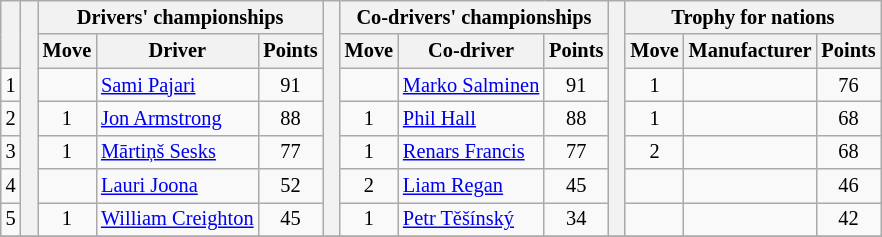<table class="wikitable" style="font-size:85%;">
<tr>
<th rowspan="2"></th>
<th rowspan="7" style="width:5px;"></th>
<th colspan="3">Drivers' championships</th>
<th rowspan="7" style="width:5px;"></th>
<th colspan="3" nowrap>Co-drivers' championships</th>
<th rowspan="7" style="width:5px;"></th>
<th colspan="3" nowrap>Trophy for nations</th>
</tr>
<tr>
<th>Move</th>
<th>Driver</th>
<th>Points</th>
<th>Move</th>
<th>Co-driver</th>
<th>Points</th>
<th>Move</th>
<th>Manufacturer</th>
<th>Points</th>
</tr>
<tr>
<td align="center">1</td>
<td align="center"></td>
<td><a href='#'>Sami Pajari</a></td>
<td align="center">91</td>
<td align="center"></td>
<td><a href='#'>Marko Salminen</a></td>
<td align="center">91</td>
<td align="center"> 1</td>
<td></td>
<td align="center">76</td>
</tr>
<tr>
<td align="center">2</td>
<td align="center"> 1</td>
<td><a href='#'>Jon Armstrong</a></td>
<td align="center">88</td>
<td align="center"> 1</td>
<td><a href='#'>Phil Hall</a></td>
<td align="center">88</td>
<td align="center"> 1</td>
<td></td>
<td align="center">68</td>
</tr>
<tr>
<td align="center">3</td>
<td align="center"> 1</td>
<td><a href='#'>Mārtiņš Sesks</a></td>
<td align="center">77</td>
<td align="center"> 1</td>
<td><a href='#'>Renars Francis</a></td>
<td align="center">77</td>
<td align="center"> 2</td>
<td></td>
<td align="center">68</td>
</tr>
<tr>
<td align="center">4</td>
<td align="center"></td>
<td><a href='#'>Lauri Joona</a></td>
<td align="center">52</td>
<td align="center"> 2</td>
<td><a href='#'>Liam Regan</a></td>
<td align="center">45</td>
<td align="center"></td>
<td></td>
<td align="center">46</td>
</tr>
<tr>
<td align="center">5</td>
<td align="center"> 1</td>
<td><a href='#'>William Creighton</a></td>
<td align="center">45</td>
<td align="center"> 1</td>
<td><a href='#'>Petr Těšínský</a></td>
<td align="center">34</td>
<td align="center"></td>
<td></td>
<td align="center">42</td>
</tr>
<tr>
</tr>
</table>
